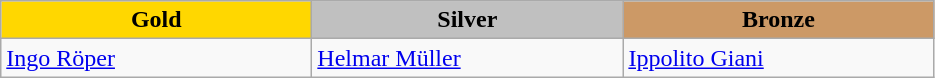<table class="wikitable" style="text-align:left">
<tr align="center">
<td width=200 bgcolor=gold><strong>Gold</strong></td>
<td width=200 bgcolor=silver><strong>Silver</strong></td>
<td width=200 bgcolor=CC9966><strong>Bronze</strong></td>
</tr>
<tr>
<td><a href='#'>Ingo Röper</a><br><em></em></td>
<td><a href='#'>Helmar Müller</a><br><em></em></td>
<td><a href='#'>Ippolito Giani</a><br><em></em></td>
</tr>
</table>
